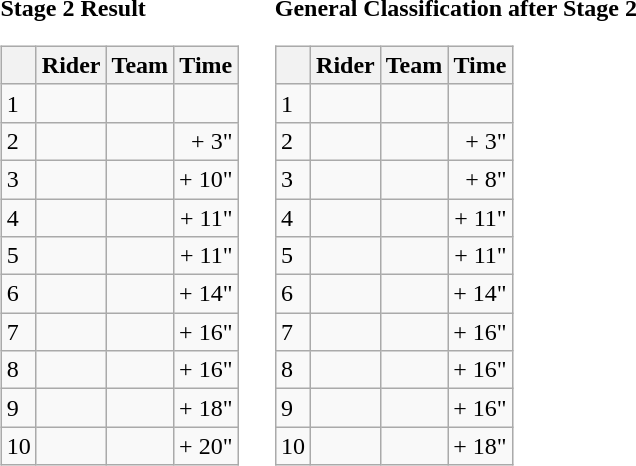<table>
<tr>
<td><strong>Stage 2 Result</strong><br><table class="wikitable">
<tr>
<th></th>
<th>Rider</th>
<th>Team</th>
<th>Time</th>
</tr>
<tr>
<td>1</td>
<td></td>
<td></td>
<td align="right"></td>
</tr>
<tr>
<td>2</td>
<td></td>
<td></td>
<td align="right">+ 3"</td>
</tr>
<tr>
<td>3</td>
<td></td>
<td></td>
<td align="right">+ 10"</td>
</tr>
<tr>
<td>4</td>
<td></td>
<td></td>
<td align="right">+ 11"</td>
</tr>
<tr>
<td>5</td>
<td></td>
<td></td>
<td align="right">+ 11"</td>
</tr>
<tr>
<td>6</td>
<td></td>
<td></td>
<td align="right">+ 14"</td>
</tr>
<tr>
<td>7</td>
<td></td>
<td></td>
<td align="right">+ 16"</td>
</tr>
<tr>
<td>8</td>
<td></td>
<td></td>
<td align="right">+ 16"</td>
</tr>
<tr>
<td>9</td>
<td></td>
<td></td>
<td align="right">+ 18"</td>
</tr>
<tr>
<td>10</td>
<td></td>
<td></td>
<td align="right">+ 20"</td>
</tr>
</table>
</td>
<td></td>
<td><strong>General Classification after Stage 2</strong><br><table class="wikitable">
<tr>
<th></th>
<th>Rider</th>
<th>Team</th>
<th>Time</th>
</tr>
<tr>
<td>1</td>
<td> </td>
<td></td>
<td align="right"></td>
</tr>
<tr>
<td>2</td>
<td></td>
<td></td>
<td align="right">+ 3"</td>
</tr>
<tr>
<td>3</td>
<td></td>
<td></td>
<td align="right">+ 8"</td>
</tr>
<tr>
<td>4</td>
<td></td>
<td></td>
<td align="right">+ 11"</td>
</tr>
<tr>
<td>5</td>
<td></td>
<td></td>
<td align="right">+ 11"</td>
</tr>
<tr>
<td>6</td>
<td></td>
<td></td>
<td align="right">+ 14"</td>
</tr>
<tr>
<td>7</td>
<td></td>
<td></td>
<td align="right">+ 16"</td>
</tr>
<tr>
<td>8</td>
<td></td>
<td></td>
<td align="right">+ 16"</td>
</tr>
<tr>
<td>9</td>
<td></td>
<td></td>
<td align="right">+ 16"</td>
</tr>
<tr>
<td>10</td>
<td></td>
<td></td>
<td align="right">+ 18"</td>
</tr>
</table>
</td>
</tr>
</table>
